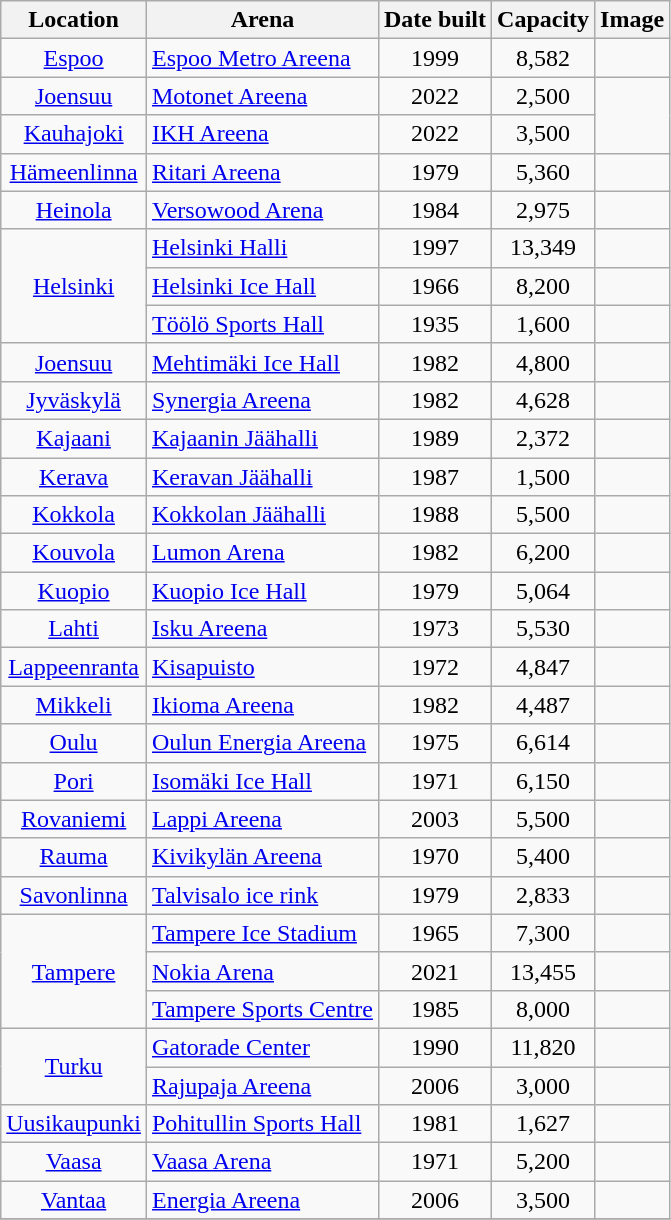<table class="wikitable sortable">
<tr>
<th>Location</th>
<th>Arena</th>
<th>Date built</th>
<th>Capacity</th>
<th>Image</th>
</tr>
<tr>
<td align=center><a href='#'>Espoo</a></td>
<td align=left><a href='#'>Espoo Metro Areena</a></td>
<td align=center>1999</td>
<td align=center>8,582</td>
<td></td>
</tr>
<tr>
<td align=center><a href='#'>Joensuu</a></td>
<td align=left><a href='#'>Motonet Areena</a></td>
<td align=center>2022</td>
<td align=center>2,500</td>
</tr>
<tr>
<td align=center><a href='#'>Kauhajoki</a></td>
<td align=left><a href='#'>IKH Areena</a></td>
<td align=center>2022</td>
<td align=center>3,500</td>
</tr>
<tr>
<td align=center><a href='#'>Hämeenlinna</a></td>
<td align=left><a href='#'>Ritari Areena</a></td>
<td align=center>1979</td>
<td align=center>5,360</td>
<td></td>
</tr>
<tr>
<td align=center><a href='#'>Heinola</a></td>
<td align=left><a href='#'>Versowood Arena</a></td>
<td align=center>1984</td>
<td align=center>2,975</td>
<td></td>
</tr>
<tr>
<td rowspan="3" align=center><a href='#'>Helsinki</a></td>
<td align=left><a href='#'>Helsinki Halli</a></td>
<td align=center>1997</td>
<td align=center>13,349</td>
<td></td>
</tr>
<tr>
<td align=left><a href='#'>Helsinki Ice Hall</a></td>
<td align=center>1966</td>
<td align=center>8,200</td>
<td></td>
</tr>
<tr>
<td align=left><a href='#'>Töölö Sports Hall</a></td>
<td align=center>1935</td>
<td align=center>1,600</td>
<td></td>
</tr>
<tr>
<td align=center><a href='#'>Joensuu</a></td>
<td align=left><a href='#'>Mehtimäki Ice Hall</a></td>
<td align=center>1982</td>
<td align=center>4,800</td>
<td></td>
</tr>
<tr>
<td align=center><a href='#'>Jyväskylä</a></td>
<td align=left><a href='#'>Synergia Areena</a></td>
<td align=center>1982</td>
<td align=center>4,628</td>
<td></td>
</tr>
<tr>
<td align=center><a href='#'>Kajaani</a></td>
<td align=left><a href='#'>Kajaanin Jäähalli</a></td>
<td align=center>1989</td>
<td align=center>2,372</td>
<td></td>
</tr>
<tr>
<td align=center><a href='#'>Kerava</a></td>
<td align=left><a href='#'>Keravan Jäähalli</a></td>
<td align=center>1987</td>
<td align=center>1,500</td>
<td></td>
</tr>
<tr>
<td align=center><a href='#'>Kokkola</a></td>
<td align=left><a href='#'>Kokkolan Jäähalli</a></td>
<td align=center>1988</td>
<td align=center>5,500</td>
<td></td>
</tr>
<tr>
<td align=center><a href='#'>Kouvola</a></td>
<td align=left><a href='#'>Lumon Arena</a></td>
<td align=center>1982</td>
<td align=center>6,200</td>
<td></td>
</tr>
<tr>
<td align=center><a href='#'>Kuopio</a></td>
<td align=left><a href='#'>Kuopio Ice Hall</a></td>
<td align=center>1979</td>
<td align=center>5,064</td>
<td></td>
</tr>
<tr>
<td align=center><a href='#'>Lahti</a></td>
<td align=left><a href='#'>Isku Areena</a></td>
<td align=center>1973</td>
<td align=center>5,530</td>
<td></td>
</tr>
<tr>
<td align=center><a href='#'>Lappeenranta</a></td>
<td align=left><a href='#'>Kisapuisto</a></td>
<td align=center>1972</td>
<td align=center>4,847</td>
<td></td>
</tr>
<tr>
<td align=center><a href='#'>Mikkeli</a></td>
<td align=left><a href='#'>Ikioma Areena</a></td>
<td align=center>1982</td>
<td align=center>4,487</td>
<td></td>
</tr>
<tr>
<td align=center><a href='#'>Oulu</a></td>
<td align=left><a href='#'>Oulun Energia Areena</a></td>
<td align=center>1975</td>
<td align=center>6,614</td>
<td></td>
</tr>
<tr>
<td align=center><a href='#'>Pori</a></td>
<td align=left><a href='#'>Isomäki Ice Hall</a></td>
<td align=center>1971</td>
<td align=center>6,150</td>
<td></td>
</tr>
<tr>
<td align=center><a href='#'>Rovaniemi</a></td>
<td align=left><a href='#'>Lappi Areena</a></td>
<td align=center>2003</td>
<td align=center>5,500</td>
<td></td>
</tr>
<tr>
<td align=center><a href='#'>Rauma</a></td>
<td align=left><a href='#'>Kivikylän Areena</a></td>
<td align=center>1970</td>
<td align=center>5,400</td>
<td></td>
</tr>
<tr>
<td align=center><a href='#'>Savonlinna</a></td>
<td align=left><a href='#'>Talvisalo ice rink</a></td>
<td align=center>1979</td>
<td align=center>2,833</td>
<td></td>
</tr>
<tr>
<td rowspan="3" align=center><a href='#'>Tampere</a></td>
<td align=left><a href='#'>Tampere Ice Stadium</a></td>
<td align=center>1965</td>
<td align=center>7,300</td>
<td></td>
</tr>
<tr>
<td align=left><a href='#'>Nokia Arena</a></td>
<td align=center>2021</td>
<td align=center>13,455</td>
<td></td>
</tr>
<tr>
<td align=left><a href='#'>Tampere Sports Centre</a></td>
<td align=center>1985</td>
<td align=center>8,000</td>
<td></td>
</tr>
<tr>
<td rowspan="2" align=center><a href='#'>Turku</a></td>
<td align=left><a href='#'>Gatorade Center</a></td>
<td align=center>1990</td>
<td align=center>11,820</td>
<td></td>
</tr>
<tr>
<td align=left><a href='#'>Rajupaja Areena</a></td>
<td align=center>2006</td>
<td align=center>3,000</td>
<td></td>
</tr>
<tr>
<td align=center><a href='#'>Uusikaupunki</a></td>
<td align=left><a href='#'>Pohitullin Sports Hall</a></td>
<td align=center>1981</td>
<td align=center>1,627</td>
<td></td>
</tr>
<tr>
<td align=center><a href='#'>Vaasa</a></td>
<td align=left><a href='#'>Vaasa Arena</a></td>
<td align=center>1971</td>
<td align=center>5,200</td>
<td></td>
</tr>
<tr>
<td align=center><a href='#'>Vantaa</a></td>
<td align=left><a href='#'>Energia Areena</a></td>
<td align=center>2006</td>
<td align=center>3,500</td>
<td></td>
</tr>
<tr>
</tr>
</table>
